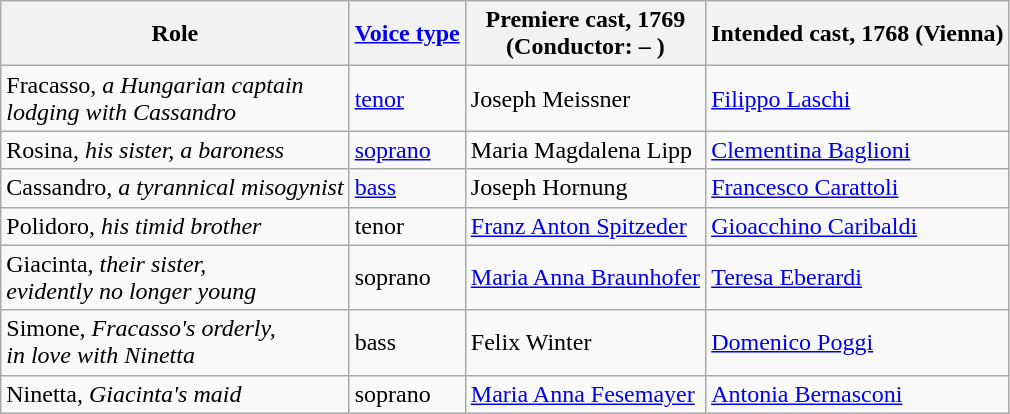<table class="wikitable">
<tr>
<th>Role</th>
<th><a href='#'>Voice type</a></th>
<th>Premiere cast, 1769 <br>(Conductor: – )</th>
<th>Intended cast, 1768 (Vienna)</th>
</tr>
<tr>
<td>Fracasso, <em>a Hungarian captain<br> lodging with Cassandro </em></td>
<td><a href='#'>tenor</a></td>
<td>Joseph Meissner</td>
<td><a href='#'>Filippo Laschi</a></td>
</tr>
<tr>
<td>Rosina, <em>his sister, a baroness </em></td>
<td><a href='#'>soprano</a></td>
<td>Maria Magdalena Lipp</td>
<td><a href='#'>Clementina Baglioni</a></td>
</tr>
<tr>
<td>Cassandro, <em>a tyrannical misogynist</em></td>
<td><a href='#'>bass</a></td>
<td>Joseph Hornung</td>
<td><a href='#'>Francesco Carattoli</a></td>
</tr>
<tr>
<td>Polidoro, <em>his timid brother </em></td>
<td>tenor</td>
<td><a href='#'>Franz Anton Spitzeder</a></td>
<td><a href='#'>Gioacchino Caribaldi</a></td>
</tr>
<tr>
<td>Giacinta, <em> their sister, <br>evidently no longer young </em></td>
<td>soprano</td>
<td><a href='#'>Maria Anna Braunhofer</a></td>
<td><a href='#'>Teresa Eberardi</a></td>
</tr>
<tr>
<td>Simone, <em> Fracasso's orderly,<br> in love with Ninetta </em></td>
<td>bass</td>
<td>Felix Winter</td>
<td><a href='#'>Domenico Poggi</a></td>
</tr>
<tr>
<td>Ninetta, <em>Giacinta's maid</em></td>
<td>soprano</td>
<td><a href='#'>Maria Anna Fesemayer</a></td>
<td><a href='#'>Antonia Bernasconi</a></td>
</tr>
</table>
